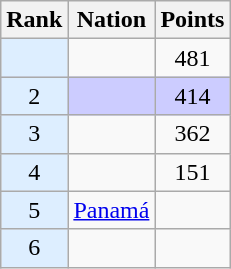<table class="wikitable sortable" style="text-align:center">
<tr>
<th>Rank</th>
<th>Nation</th>
<th>Points</th>
</tr>
<tr>
<td bgcolor = DDEEFF></td>
<td align=left></td>
<td>481</td>
</tr>
<tr style="background-color:#ccccff">
<td bgcolor = DDEEFF>2</td>
<td align=left></td>
<td>414</td>
</tr>
<tr>
<td bgcolor = DDEEFF>3</td>
<td align=left></td>
<td>362</td>
</tr>
<tr>
<td bgcolor = DDEEFF>4</td>
<td align=left></td>
<td>151</td>
</tr>
<tr>
<td bgcolor = DDEEFF>5</td>
<td align=left> <a href='#'>Panamá</a></td>
<td></td>
</tr>
<tr>
<td bgcolor = DDEEFF>6</td>
<td align=left></td>
<td></td>
</tr>
</table>
